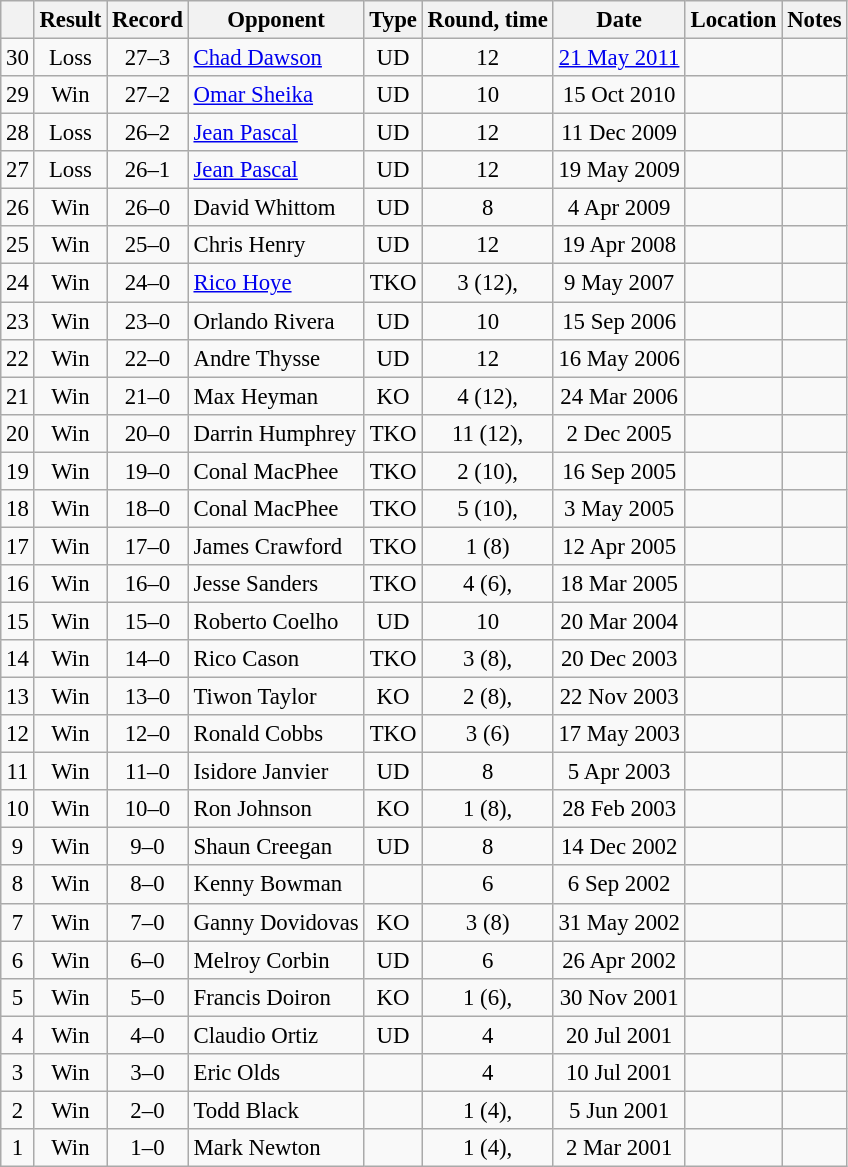<table class="wikitable" style="text-align:center; font-size:95%">
<tr>
<th></th>
<th>Result</th>
<th>Record</th>
<th>Opponent</th>
<th>Type</th>
<th>Round, time</th>
<th>Date</th>
<th>Location</th>
<th>Notes</th>
</tr>
<tr>
<td>30</td>
<td>Loss</td>
<td>27–3</td>
<td style="text-align:left;"><a href='#'>Chad Dawson</a></td>
<td>UD</td>
<td>12</td>
<td><a href='#'>21 May 2011</a></td>
<td style="text-align:left;"></td>
<td></td>
</tr>
<tr>
<td>29</td>
<td>Win</td>
<td>27–2</td>
<td style="text-align:left;"><a href='#'>Omar Sheika</a></td>
<td>UD</td>
<td>10</td>
<td>15 Oct 2010</td>
<td style="text-align:left;"></td>
<td></td>
</tr>
<tr>
<td>28</td>
<td>Loss</td>
<td>26–2</td>
<td style="text-align:left;"><a href='#'>Jean Pascal</a></td>
<td>UD</td>
<td>12</td>
<td>11 Dec 2009</td>
<td style="text-align:left;"></td>
<td style="text-align:left;"></td>
</tr>
<tr>
<td>27</td>
<td>Loss</td>
<td>26–1</td>
<td style="text-align:left;"><a href='#'>Jean Pascal</a></td>
<td>UD</td>
<td>12</td>
<td>19 May 2009</td>
<td style="text-align:left;"></td>
<td style="text-align:left;"></td>
</tr>
<tr>
<td>26</td>
<td>Win</td>
<td>26–0</td>
<td style="text-align:left;">David Whittom</td>
<td>UD</td>
<td>8</td>
<td>4 Apr 2009</td>
<td style="text-align:left;"></td>
<td></td>
</tr>
<tr>
<td>25</td>
<td>Win</td>
<td>25–0</td>
<td style="text-align:left;">Chris Henry</td>
<td>UD</td>
<td>12</td>
<td>19 Apr 2008</td>
<td style="text-align:left;"></td>
<td style="text-align:left;"></td>
</tr>
<tr>
<td>24</td>
<td>Win</td>
<td>24–0</td>
<td style="text-align:left;"><a href='#'>Rico Hoye</a></td>
<td>TKO</td>
<td>3 (12), </td>
<td>9 May 2007</td>
<td style="text-align:left;"></td>
<td></td>
</tr>
<tr>
<td>23</td>
<td>Win</td>
<td>23–0</td>
<td style="text-align:left;">Orlando Rivera</td>
<td>UD</td>
<td>10</td>
<td>15 Sep 2006</td>
<td style="text-align:left;"></td>
<td></td>
</tr>
<tr>
<td>22</td>
<td>Win</td>
<td>22–0</td>
<td style="text-align:left;">Andre Thysse</td>
<td>UD</td>
<td>12</td>
<td>16 May 2006</td>
<td style="text-align:left;"></td>
<td style="text-align:left;"></td>
</tr>
<tr>
<td>21</td>
<td>Win</td>
<td>21–0</td>
<td style="text-align:left;">Max Heyman</td>
<td>KO</td>
<td>4 (12), </td>
<td>24 Mar 2006</td>
<td style="text-align:left;"></td>
<td style="text-align:left;"></td>
</tr>
<tr>
<td>20</td>
<td>Win</td>
<td>20–0</td>
<td style="text-align:left;">Darrin Humphrey</td>
<td>TKO</td>
<td>11 (12), </td>
<td>2 Dec 2005</td>
<td style="text-align:left;"></td>
<td style="text-align:left;"></td>
</tr>
<tr>
<td>19</td>
<td>Win</td>
<td>19–0</td>
<td style="text-align:left;">Conal MacPhee</td>
<td>TKO</td>
<td>2 (10), </td>
<td>16 Sep 2005</td>
<td style="text-align:left;"></td>
<td style="text-align:left;"></td>
</tr>
<tr>
<td>18</td>
<td>Win</td>
<td>18–0</td>
<td style="text-align:left;">Conal MacPhee</td>
<td>TKO</td>
<td>5 (10), </td>
<td>3 May 2005</td>
<td style="text-align:left;"></td>
<td style="text-align:left;"></td>
</tr>
<tr>
<td>17</td>
<td>Win</td>
<td>17–0</td>
<td style="text-align:left;">James Crawford</td>
<td>TKO</td>
<td>1 (8)</td>
<td>12 Apr 2005</td>
<td style="text-align:left;"></td>
<td></td>
</tr>
<tr>
<td>16</td>
<td>Win</td>
<td>16–0</td>
<td style="text-align:left;">Jesse Sanders</td>
<td>TKO</td>
<td>4 (6), </td>
<td>18 Mar 2005</td>
<td style="text-align:left;"></td>
<td></td>
</tr>
<tr>
<td>15</td>
<td>Win</td>
<td>15–0</td>
<td style="text-align:left;">Roberto Coelho</td>
<td>UD</td>
<td>10</td>
<td>20 Mar 2004</td>
<td style="text-align:left;"></td>
<td></td>
</tr>
<tr>
<td>14</td>
<td>Win</td>
<td>14–0</td>
<td style="text-align:left;">Rico Cason</td>
<td>TKO</td>
<td>3 (8), </td>
<td>20 Dec 2003</td>
<td style="text-align:left;"></td>
<td></td>
</tr>
<tr>
<td>13</td>
<td>Win</td>
<td>13–0</td>
<td style="text-align:left;">Tiwon Taylor</td>
<td>KO</td>
<td>2 (8), </td>
<td>22 Nov 2003</td>
<td style="text-align:left;"></td>
<td></td>
</tr>
<tr>
<td>12</td>
<td>Win</td>
<td>12–0</td>
<td style="text-align:left;">Ronald Cobbs</td>
<td>TKO</td>
<td>3 (6)</td>
<td>17 May 2003</td>
<td style="text-align:left;"></td>
<td></td>
</tr>
<tr>
<td>11</td>
<td>Win</td>
<td>11–0</td>
<td style="text-align:left;">Isidore Janvier</td>
<td>UD</td>
<td>8</td>
<td>5 Apr 2003</td>
<td style="text-align:left;"></td>
<td></td>
</tr>
<tr>
<td>10</td>
<td>Win</td>
<td>10–0</td>
<td style="text-align:left;">Ron Johnson</td>
<td>KO</td>
<td>1 (8), </td>
<td>28 Feb 2003</td>
<td style="text-align:left;"></td>
<td></td>
</tr>
<tr>
<td>9</td>
<td>Win</td>
<td>9–0</td>
<td style="text-align:left;">Shaun Creegan</td>
<td>UD</td>
<td>8</td>
<td>14 Dec 2002</td>
<td style="text-align:left;"></td>
<td></td>
</tr>
<tr>
<td>8</td>
<td>Win</td>
<td>8–0</td>
<td style="text-align:left;">Kenny Bowman</td>
<td></td>
<td>6</td>
<td>6 Sep 2002</td>
<td style="text-align:left;"></td>
<td></td>
</tr>
<tr>
<td>7</td>
<td>Win</td>
<td>7–0</td>
<td style="text-align:left;">Ganny Dovidovas</td>
<td>KO</td>
<td>3 (8)</td>
<td>31 May 2002</td>
<td style="text-align:left;"></td>
<td></td>
</tr>
<tr>
<td>6</td>
<td>Win</td>
<td>6–0</td>
<td style="text-align:left;">Melroy Corbin</td>
<td>UD</td>
<td>6</td>
<td>26 Apr 2002</td>
<td style="text-align:left;"></td>
<td></td>
</tr>
<tr>
<td>5</td>
<td>Win</td>
<td>5–0</td>
<td style="text-align:left;">Francis Doiron</td>
<td>KO</td>
<td>1 (6), </td>
<td>30 Nov 2001</td>
<td style="text-align:left;"></td>
<td></td>
</tr>
<tr>
<td>4</td>
<td>Win</td>
<td>4–0</td>
<td style="text-align:left;">Claudio Ortiz</td>
<td>UD</td>
<td>4</td>
<td>20 Jul 2001</td>
<td style="text-align:left;"></td>
<td></td>
</tr>
<tr>
<td>3</td>
<td>Win</td>
<td>3–0</td>
<td style="text-align:left;">Eric Olds</td>
<td></td>
<td>4</td>
<td>10 Jul 2001</td>
<td style="text-align:left;"></td>
<td></td>
</tr>
<tr>
<td>2</td>
<td>Win</td>
<td>2–0</td>
<td style="text-align:left;">Todd Black</td>
<td></td>
<td>1 (4), </td>
<td>5 Jun 2001</td>
<td style="text-align:left;"></td>
<td></td>
</tr>
<tr>
<td>1</td>
<td>Win</td>
<td>1–0</td>
<td style="text-align:left;">Mark Newton</td>
<td></td>
<td>1 (4), </td>
<td>2 Mar 2001</td>
<td style="text-align:left;"></td>
<td style="text-align:left;"></td>
</tr>
</table>
